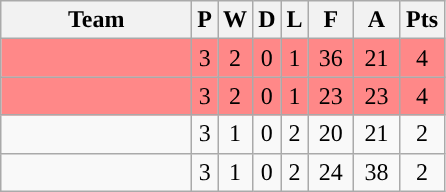<table class="wikitable" style="text-align:center;">
<tr>
<th width="120px">Team</th>
<th>P</th>
<th>W</th>
<th>D</th>
<th>L</th>
<th width="23px">F</th>
<th width="23px">A</th>
<th width="23px">Pts</th>
</tr>
<tr bgcolor="#FF8888">
<td></td>
<td>3</td>
<td>2</td>
<td>0</td>
<td>1</td>
<td>36</td>
<td>21</td>
<td>4</td>
</tr>
<tr bgcolor="#FF8888">
<td></td>
<td>3</td>
<td>2</td>
<td>0</td>
<td>1</td>
<td>23</td>
<td>23</td>
<td>4</td>
</tr>
<tr>
<td></td>
<td>3</td>
<td>1</td>
<td>0</td>
<td>2</td>
<td>20</td>
<td>21</td>
<td>2</td>
</tr>
<tr>
<td></td>
<td>3</td>
<td>1</td>
<td>0</td>
<td>2</td>
<td>24</td>
<td>38</td>
<td>2</td>
</tr>
</table>
